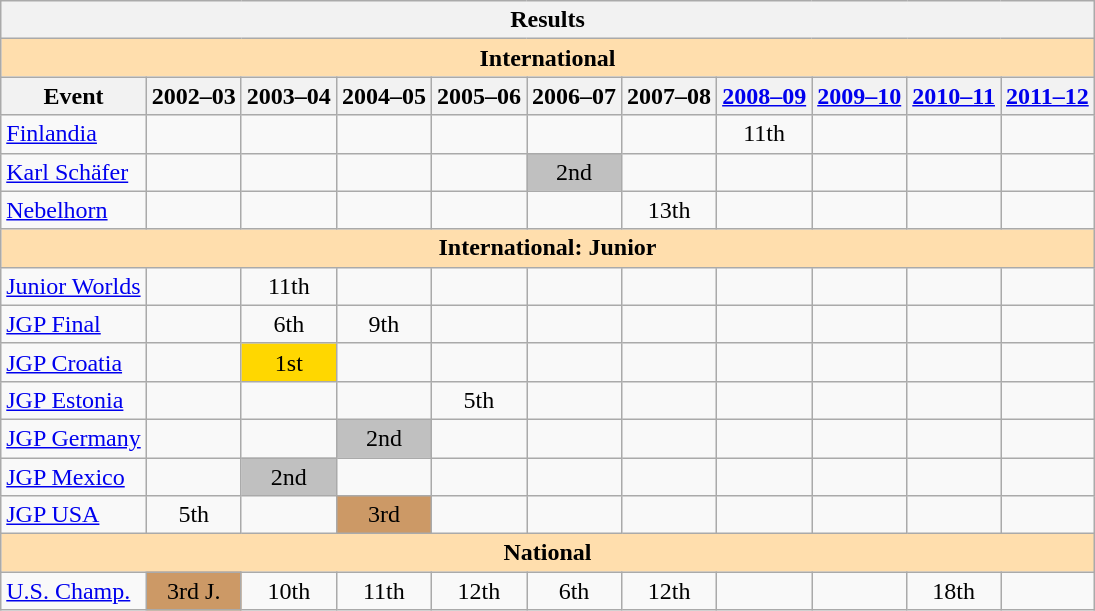<table class="wikitable" style="text-align:center">
<tr>
<th colspan="11" align="center"><strong>Results</strong></th>
</tr>
<tr>
<th colspan="11" style="background-color: #ffdead; " align="center"><strong>International</strong></th>
</tr>
<tr>
<th>Event</th>
<th>2002–03</th>
<th>2003–04</th>
<th>2004–05</th>
<th>2005–06</th>
<th>2006–07</th>
<th>2007–08</th>
<th><a href='#'>2008–09</a></th>
<th><a href='#'>2009–10</a></th>
<th><a href='#'>2010–11</a></th>
<th><a href='#'>2011–12</a></th>
</tr>
<tr>
<td align=left><a href='#'>Finlandia</a></td>
<td></td>
<td></td>
<td></td>
<td></td>
<td></td>
<td></td>
<td>11th</td>
<td></td>
<td></td>
<td></td>
</tr>
<tr>
<td align=left><a href='#'>Karl Schäfer</a></td>
<td></td>
<td></td>
<td></td>
<td></td>
<td bgcolor=silver>2nd</td>
<td></td>
<td></td>
<td></td>
<td></td>
<td></td>
</tr>
<tr>
<td align=left><a href='#'>Nebelhorn</a></td>
<td></td>
<td></td>
<td></td>
<td></td>
<td></td>
<td>13th</td>
<td></td>
<td></td>
<td></td>
<td></td>
</tr>
<tr>
<th colspan="11" style="background-color: #ffdead; " align="center"><strong>International: Junior</strong></th>
</tr>
<tr>
<td align=left><a href='#'>Junior Worlds</a></td>
<td></td>
<td>11th</td>
<td></td>
<td></td>
<td></td>
<td></td>
<td></td>
<td></td>
<td></td>
<td></td>
</tr>
<tr>
<td align=left><a href='#'>JGP Final</a></td>
<td></td>
<td>6th</td>
<td>9th</td>
<td></td>
<td></td>
<td></td>
<td></td>
<td></td>
<td></td>
<td></td>
</tr>
<tr>
<td align=left><a href='#'>JGP Croatia</a></td>
<td></td>
<td bgcolor=gold>1st</td>
<td></td>
<td></td>
<td></td>
<td></td>
<td></td>
<td></td>
<td></td>
<td></td>
</tr>
<tr>
<td align=left><a href='#'>JGP Estonia</a></td>
<td></td>
<td></td>
<td></td>
<td>5th</td>
<td></td>
<td></td>
<td></td>
<td></td>
<td></td>
<td></td>
</tr>
<tr>
<td align=left><a href='#'>JGP Germany</a></td>
<td></td>
<td></td>
<td bgcolor=silver>2nd</td>
<td></td>
<td></td>
<td></td>
<td></td>
<td></td>
<td></td>
<td></td>
</tr>
<tr>
<td align=left><a href='#'>JGP Mexico</a></td>
<td></td>
<td bgcolor=silver>2nd</td>
<td></td>
<td></td>
<td></td>
<td></td>
<td></td>
<td></td>
<td></td>
<td></td>
</tr>
<tr>
<td align=left><a href='#'>JGP USA</a></td>
<td>5th</td>
<td></td>
<td bgcolor=cc9966>3rd</td>
<td></td>
<td></td>
<td></td>
<td></td>
<td></td>
<td></td>
<td></td>
</tr>
<tr>
<th colspan="11" style="background-color: #ffdead; " align="center"><strong>National</strong></th>
</tr>
<tr>
<td align=left><a href='#'>U.S. Champ.</a></td>
<td bgcolor="cc9966">3rd J.</td>
<td>10th</td>
<td>11th</td>
<td>12th</td>
<td>6th</td>
<td>12th</td>
<td></td>
<td></td>
<td>18th</td>
<td></td>
</tr>
</table>
